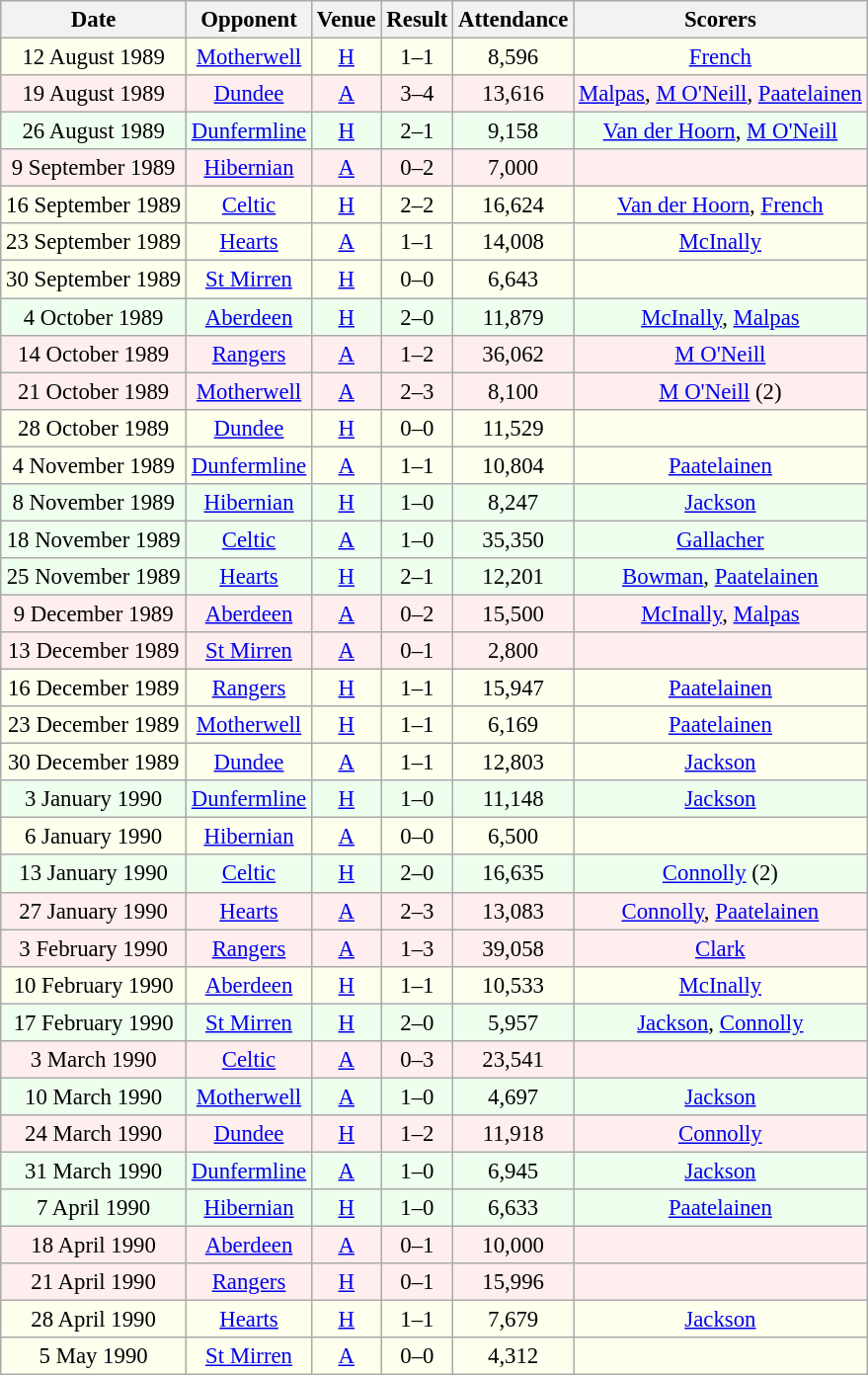<table class="wikitable sortable" style="font-size:95%; text-align:center">
<tr>
<th>Date</th>
<th>Opponent</th>
<th>Venue</th>
<th>Result</th>
<th>Attendance</th>
<th>Scorers</th>
</tr>
<tr style="background:#ffe;">
<td>12 August 1989</td>
<td><a href='#'>Motherwell</a></td>
<td><a href='#'>H</a></td>
<td>1–1</td>
<td>8,596</td>
<td><a href='#'>French</a></td>
</tr>
<tr style="background:#fee;">
<td>19 August 1989</td>
<td><a href='#'>Dundee</a></td>
<td><a href='#'>A</a></td>
<td>3–4</td>
<td>13,616</td>
<td><a href='#'>Malpas</a>, <a href='#'>M O'Neill</a>, <a href='#'>Paatelainen</a></td>
</tr>
<tr style="background:#efe;">
<td>26 August 1989</td>
<td><a href='#'>Dunfermline</a></td>
<td><a href='#'>H</a></td>
<td>2–1</td>
<td>9,158</td>
<td><a href='#'>Van der Hoorn</a>, <a href='#'>M O'Neill</a></td>
</tr>
<tr style="background:#fee;">
<td>9 September 1989</td>
<td><a href='#'>Hibernian</a></td>
<td><a href='#'>A</a></td>
<td>0–2</td>
<td>7,000</td>
<td></td>
</tr>
<tr style="background:#ffe;">
<td>16 September 1989</td>
<td><a href='#'>Celtic</a></td>
<td><a href='#'>H</a></td>
<td>2–2</td>
<td>16,624</td>
<td><a href='#'>Van der Hoorn</a>, <a href='#'>French</a></td>
</tr>
<tr style="background:#ffe;">
<td>23 September 1989</td>
<td><a href='#'>Hearts</a></td>
<td><a href='#'>A</a></td>
<td>1–1</td>
<td>14,008</td>
<td><a href='#'>McInally</a></td>
</tr>
<tr style="background:#ffe;">
<td>30 September 1989</td>
<td><a href='#'>St Mirren</a></td>
<td><a href='#'>H</a></td>
<td>0–0</td>
<td>6,643</td>
<td></td>
</tr>
<tr style="background:#efe;">
<td>4 October 1989</td>
<td><a href='#'>Aberdeen</a></td>
<td><a href='#'>H</a></td>
<td>2–0</td>
<td>11,879</td>
<td><a href='#'>McInally</a>, <a href='#'>Malpas</a></td>
</tr>
<tr style="background:#fee;">
<td>14 October 1989</td>
<td><a href='#'>Rangers</a></td>
<td><a href='#'>A</a></td>
<td>1–2</td>
<td>36,062</td>
<td><a href='#'>M O'Neill</a></td>
</tr>
<tr style="background:#fee;">
<td>21 October 1989</td>
<td><a href='#'>Motherwell</a></td>
<td><a href='#'>A</a></td>
<td>2–3</td>
<td>8,100</td>
<td><a href='#'>M O'Neill</a> (2)</td>
</tr>
<tr style="background:#ffe;">
<td>28 October 1989</td>
<td><a href='#'>Dundee</a></td>
<td><a href='#'>H</a></td>
<td>0–0</td>
<td>11,529</td>
<td></td>
</tr>
<tr style="background:#ffe;">
<td>4 November 1989</td>
<td><a href='#'>Dunfermline</a></td>
<td><a href='#'>A</a></td>
<td>1–1</td>
<td>10,804</td>
<td><a href='#'>Paatelainen</a></td>
</tr>
<tr style="background:#efe;">
<td>8 November 1989</td>
<td><a href='#'>Hibernian</a></td>
<td><a href='#'>H</a></td>
<td>1–0</td>
<td>8,247</td>
<td><a href='#'>Jackson</a></td>
</tr>
<tr style="background:#efe;">
<td>18 November 1989</td>
<td><a href='#'>Celtic</a></td>
<td><a href='#'>A</a></td>
<td>1–0</td>
<td>35,350</td>
<td><a href='#'>Gallacher</a></td>
</tr>
<tr style="background:#efe;">
<td>25 November 1989</td>
<td><a href='#'>Hearts</a></td>
<td><a href='#'>H</a></td>
<td>2–1</td>
<td>12,201</td>
<td><a href='#'>Bowman</a>, <a href='#'>Paatelainen</a></td>
</tr>
<tr style="background:#fee;">
<td>9 December 1989</td>
<td><a href='#'>Aberdeen</a></td>
<td><a href='#'>A</a></td>
<td>0–2</td>
<td>15,500</td>
<td><a href='#'>McInally</a>, <a href='#'>Malpas</a></td>
</tr>
<tr style="background:#fee;">
<td>13 December 1989</td>
<td><a href='#'>St Mirren</a></td>
<td><a href='#'>A</a></td>
<td>0–1</td>
<td>2,800</td>
<td></td>
</tr>
<tr style="background:#ffe;">
<td>16 December 1989</td>
<td><a href='#'>Rangers</a></td>
<td><a href='#'>H</a></td>
<td>1–1</td>
<td>15,947</td>
<td><a href='#'>Paatelainen</a></td>
</tr>
<tr style="background:#ffe;">
<td>23 December 1989</td>
<td><a href='#'>Motherwell</a></td>
<td><a href='#'>H</a></td>
<td>1–1</td>
<td>6,169</td>
<td><a href='#'>Paatelainen</a></td>
</tr>
<tr style="background:#ffe;">
<td>30 December 1989</td>
<td><a href='#'>Dundee</a></td>
<td><a href='#'>A</a></td>
<td>1–1</td>
<td>12,803</td>
<td><a href='#'>Jackson</a></td>
</tr>
<tr style="background:#efe;">
<td>3 January 1990</td>
<td><a href='#'>Dunfermline</a></td>
<td><a href='#'>H</a></td>
<td>1–0</td>
<td>11,148</td>
<td><a href='#'>Jackson</a></td>
</tr>
<tr style="background:#ffe;">
<td>6 January 1990</td>
<td><a href='#'>Hibernian</a></td>
<td><a href='#'>A</a></td>
<td>0–0</td>
<td>6,500</td>
<td></td>
</tr>
<tr style="background:#efe;">
<td>13 January 1990</td>
<td><a href='#'>Celtic</a></td>
<td><a href='#'>H</a></td>
<td>2–0</td>
<td>16,635</td>
<td><a href='#'>Connolly</a> (2)</td>
</tr>
<tr style="background:#fee;">
<td>27 January 1990</td>
<td><a href='#'>Hearts</a></td>
<td><a href='#'>A</a></td>
<td>2–3</td>
<td>13,083</td>
<td><a href='#'>Connolly</a>, <a href='#'>Paatelainen</a></td>
</tr>
<tr style="background:#fee;">
<td>3 February 1990</td>
<td><a href='#'>Rangers</a></td>
<td><a href='#'>A</a></td>
<td>1–3</td>
<td>39,058</td>
<td><a href='#'>Clark</a></td>
</tr>
<tr style="background:#ffe;">
<td>10 February 1990</td>
<td><a href='#'>Aberdeen</a></td>
<td><a href='#'>H</a></td>
<td>1–1</td>
<td>10,533</td>
<td><a href='#'>McInally</a></td>
</tr>
<tr style="background:#efe;">
<td>17 February 1990</td>
<td><a href='#'>St Mirren</a></td>
<td><a href='#'>H</a></td>
<td>2–0</td>
<td>5,957</td>
<td><a href='#'>Jackson</a>, <a href='#'>Connolly</a></td>
</tr>
<tr style="background:#fee;">
<td>3 March 1990</td>
<td><a href='#'>Celtic</a></td>
<td><a href='#'>A</a></td>
<td>0–3</td>
<td>23,541</td>
<td></td>
</tr>
<tr style="background:#efe;">
<td>10 March 1990</td>
<td><a href='#'>Motherwell</a></td>
<td><a href='#'>A</a></td>
<td>1–0</td>
<td>4,697</td>
<td><a href='#'>Jackson</a></td>
</tr>
<tr style="background:#fee;">
<td>24 March 1990</td>
<td><a href='#'>Dundee</a></td>
<td><a href='#'>H</a></td>
<td>1–2</td>
<td>11,918</td>
<td><a href='#'>Connolly</a></td>
</tr>
<tr style="background:#efe;">
<td>31 March 1990</td>
<td><a href='#'>Dunfermline</a></td>
<td><a href='#'>A</a></td>
<td>1–0</td>
<td>6,945</td>
<td><a href='#'>Jackson</a></td>
</tr>
<tr style="background:#efe;">
<td>7 April 1990</td>
<td><a href='#'>Hibernian</a></td>
<td><a href='#'>H</a></td>
<td>1–0</td>
<td>6,633</td>
<td><a href='#'>Paatelainen</a></td>
</tr>
<tr style="background:#fee;">
<td>18 April 1990</td>
<td><a href='#'>Aberdeen</a></td>
<td><a href='#'>A</a></td>
<td>0–1</td>
<td>10,000</td>
<td></td>
</tr>
<tr style="background:#fee;">
<td>21 April 1990</td>
<td><a href='#'>Rangers</a></td>
<td><a href='#'>H</a></td>
<td>0–1</td>
<td>15,996</td>
<td></td>
</tr>
<tr style="background:#ffe;">
<td>28 April 1990</td>
<td><a href='#'>Hearts</a></td>
<td><a href='#'>H</a></td>
<td>1–1</td>
<td>7,679</td>
<td><a href='#'>Jackson</a></td>
</tr>
<tr style="background:#ffe;">
<td>5 May 1990</td>
<td><a href='#'>St Mirren</a></td>
<td><a href='#'>A</a></td>
<td>0–0</td>
<td>4,312</td>
<td></td>
</tr>
</table>
